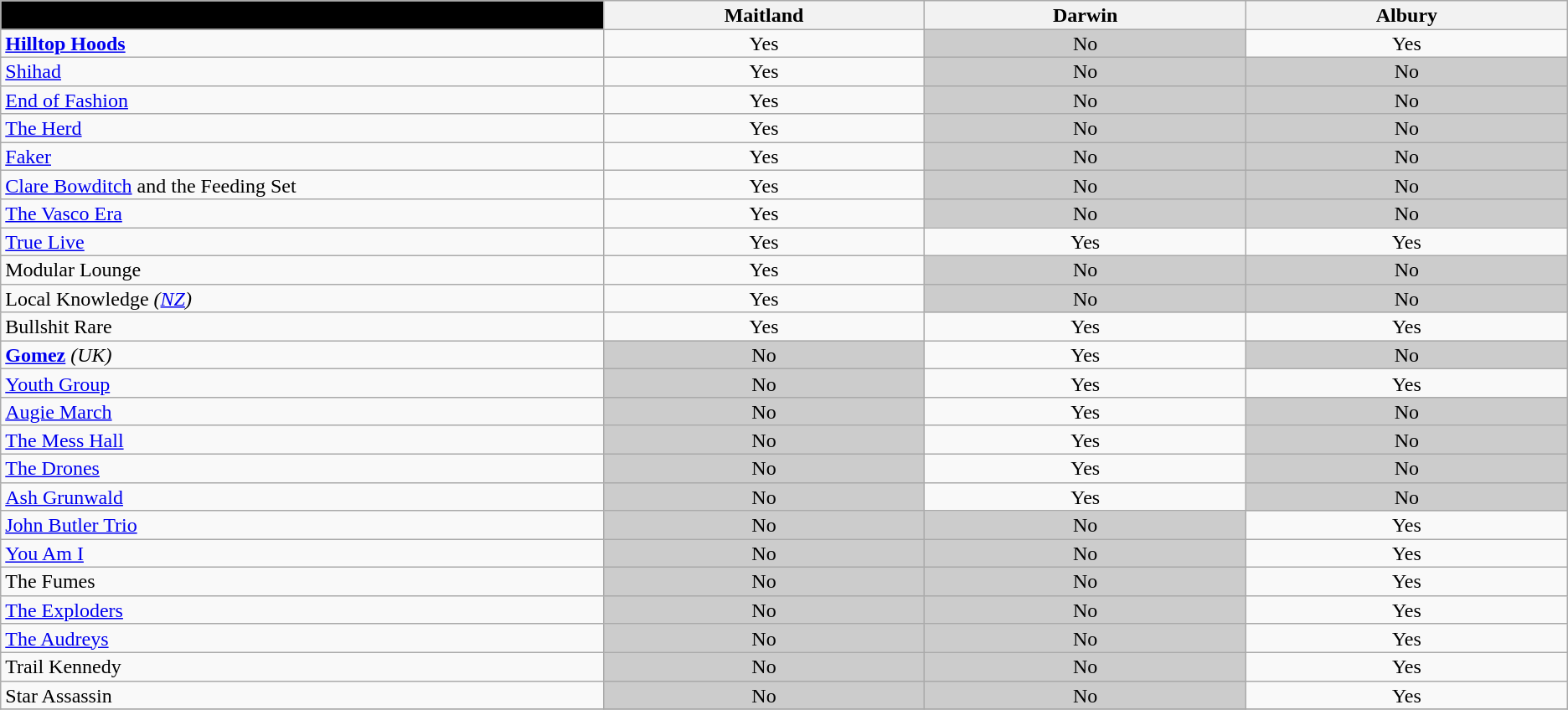<table class="wikitable sortable" style="line-height:0.95em;">
<tr>
<th style="background:#000; width:15%;"> </th>
<th width=8%>Maitland<br><small></small></th>
<th width=8%>Darwin<br><small></small></th>
<th width=8%>Albury<br><small></small></th>
</tr>
<tr align=center>
<td align=left><strong><a href='#'>Hilltop Hoods</a></strong></td>
<td>Yes</td>
<td style="background:#ccc;">No</td>
<td>Yes</td>
</tr>
<tr align=center>
<td align=left><a href='#'>Shihad</a></td>
<td>Yes</td>
<td style="background:#ccc;">No</td>
<td style="background:#ccc;">No</td>
</tr>
<tr align=center>
<td align=left><a href='#'>End of Fashion</a></td>
<td>Yes</td>
<td style="background:#ccc;">No</td>
<td style="background:#ccc;">No</td>
</tr>
<tr align=center>
<td align=left><a href='#'>The Herd</a></td>
<td>Yes</td>
<td style="background:#ccc;">No</td>
<td style="background:#ccc;">No</td>
</tr>
<tr align=center>
<td align=left><a href='#'>Faker</a></td>
<td>Yes</td>
<td style="background:#ccc;">No</td>
<td style="background:#ccc;">No</td>
</tr>
<tr align=center>
<td align=left><a href='#'>Clare Bowditch</a> and the Feeding Set</td>
<td>Yes</td>
<td style="background:#ccc;">No</td>
<td style="background:#ccc;">No</td>
</tr>
<tr align=center>
<td align=left><a href='#'>The Vasco Era</a></td>
<td>Yes</td>
<td style="background:#ccc;">No</td>
<td style="background:#ccc;">No</td>
</tr>
<tr align=center>
<td align=left><a href='#'>True Live</a></td>
<td>Yes</td>
<td>Yes</td>
<td>Yes</td>
</tr>
<tr align=center>
<td align=left>Modular Lounge</td>
<td>Yes</td>
<td style="background:#ccc;">No</td>
<td style="background:#ccc;">No</td>
</tr>
<tr align=center>
<td align=left>Local Knowledge <em>(<a href='#'>NZ</a>)</em></td>
<td>Yes</td>
<td style="background:#ccc;">No</td>
<td style="background:#ccc;">No</td>
</tr>
<tr align=center>
<td align=left>Bullshit Rare</td>
<td>Yes</td>
<td>Yes</td>
<td>Yes</td>
</tr>
<tr align=center>
<td align=left><strong><a href='#'>Gomez</a></strong> <em>(UK)</em></td>
<td style="background:#ccc;">No</td>
<td>Yes</td>
<td style="background:#ccc;">No</td>
</tr>
<tr align=center>
<td align=left><a href='#'>Youth Group</a></td>
<td style="background:#ccc;">No</td>
<td>Yes</td>
<td>Yes</td>
</tr>
<tr align=center>
<td align=left><a href='#'>Augie March</a></td>
<td style="background:#ccc;">No</td>
<td>Yes</td>
<td style="background:#ccc;">No</td>
</tr>
<tr align=center>
<td align=left><a href='#'>The Mess Hall</a></td>
<td style="background:#ccc;">No</td>
<td>Yes</td>
<td style="background:#ccc;">No</td>
</tr>
<tr align=center>
<td align=left><a href='#'>The Drones</a></td>
<td style="background:#ccc;">No</td>
<td>Yes</td>
<td style="background:#ccc;">No</td>
</tr>
<tr align=center>
<td align=left><a href='#'>Ash Grunwald</a></td>
<td style="background:#ccc;">No</td>
<td>Yes</td>
<td style="background:#ccc;">No</td>
</tr>
<tr align=center>
<td align=left><a href='#'>John Butler Trio</a></td>
<td style="background:#ccc;">No</td>
<td style="background:#ccc;">No</td>
<td>Yes</td>
</tr>
<tr align=center>
<td align=left><a href='#'>You Am I</a></td>
<td style="background:#ccc;">No</td>
<td style="background:#ccc;">No</td>
<td>Yes</td>
</tr>
<tr align=center>
<td align=left>The Fumes</td>
<td style="background:#ccc;">No</td>
<td style="background:#ccc;">No</td>
<td>Yes</td>
</tr>
<tr align=center>
<td align=left><a href='#'>The Exploders</a></td>
<td style="background:#ccc;">No</td>
<td style="background:#ccc;">No</td>
<td>Yes</td>
</tr>
<tr align=center>
<td align=left><a href='#'>The Audreys</a></td>
<td style="background:#ccc;">No</td>
<td style="background:#ccc;">No</td>
<td>Yes</td>
</tr>
<tr align=center>
<td align=left>Trail Kennedy</td>
<td style="background:#ccc;">No</td>
<td style="background:#ccc;">No</td>
<td>Yes</td>
</tr>
<tr align=center>
<td align=left>Star Assassin</td>
<td style="background:#ccc;">No</td>
<td style="background:#ccc;">No</td>
<td>Yes</td>
</tr>
<tr align=center>
</tr>
</table>
